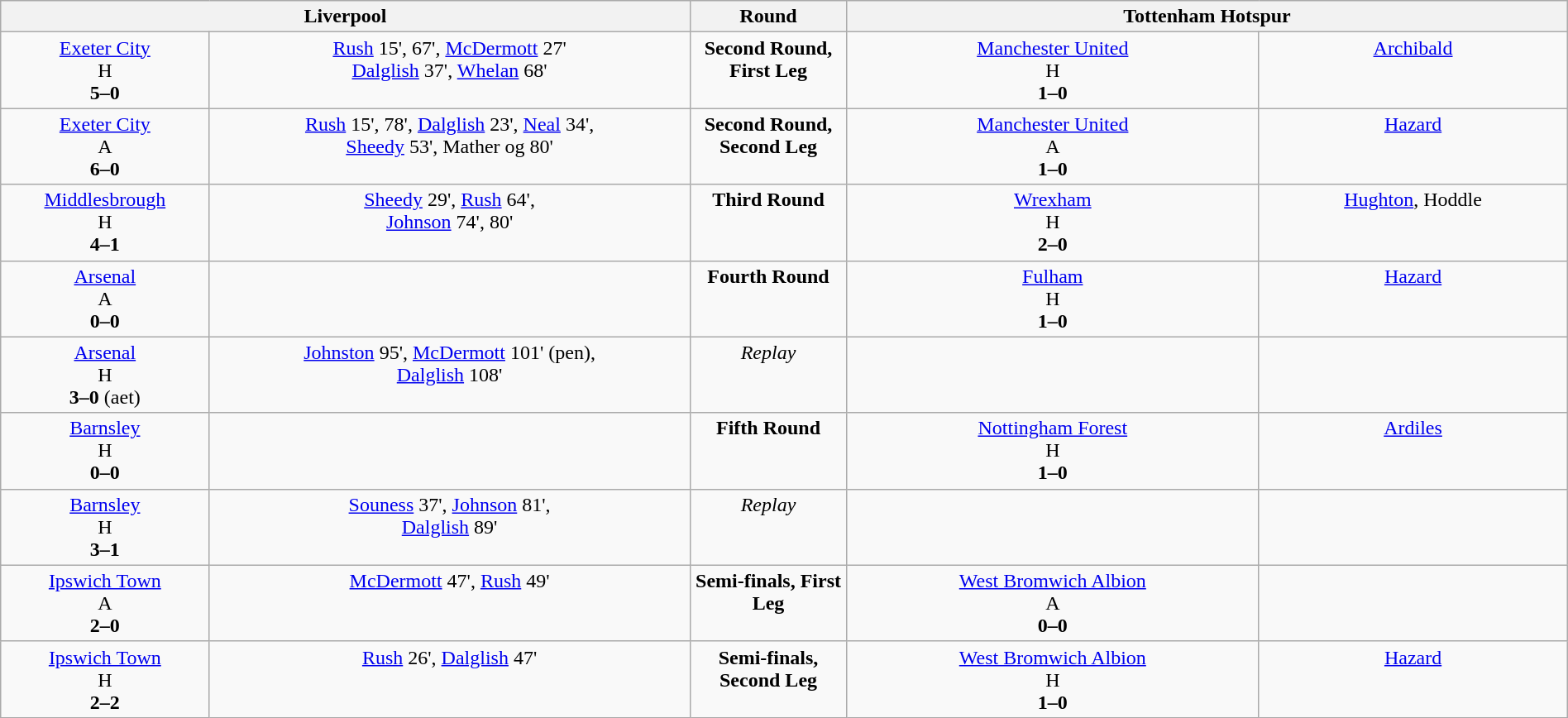<table width=100% border=0 class=wikitable style="text-align:center">
<tr valign=top>
<th colspan=2 width=44%>Liverpool</th>
<th width=10%>Round</th>
<th colspan=2 width=46%>Tottenham Hotspur</th>
</tr>
<tr valign=top>
<td><a href='#'>Exeter City</a> <br>H<br><strong>5–0</strong></td>
<td><a href='#'>Rush</a> 15', 67', <a href='#'>McDermott</a> 27' <br> <a href='#'>Dalglish</a> 37', <a href='#'>Whelan</a> 68'</td>
<td><strong>Second Round, First Leg</strong></td>
<td><a href='#'>Manchester United</a> <br>H<br><strong>1–0</strong></td>
<td><a href='#'>Archibald</a></td>
</tr>
<tr valign=top>
<td><a href='#'>Exeter City</a> <br>A<br><strong>6–0</strong></td>
<td><a href='#'>Rush</a> 15', 78', <a href='#'>Dalglish</a> 23', <a href='#'>Neal</a> 34', <br> <a href='#'>Sheedy</a> 53', Mather og 80'</td>
<td><strong>Second Round, Second Leg</strong></td>
<td><a href='#'>Manchester United</a> <br>A<br><strong>1–0</strong></td>
<td><a href='#'>Hazard</a></td>
</tr>
<tr valign=top>
<td><a href='#'>Middlesbrough</a> <br>H<br><strong>4–1</strong></td>
<td><a href='#'>Sheedy</a> 29', <a href='#'>Rush</a> 64', <br> <a href='#'>Johnson</a> 74', 80'</td>
<td><strong>Third Round</strong></td>
<td><a href='#'>Wrexham</a> <br>H<br><strong>2–0</strong></td>
<td><a href='#'>Hughton</a>, Hoddle</td>
</tr>
<tr valign=top>
<td><a href='#'>Arsenal</a> <br>A<br><strong>0–0</strong></td>
<td></td>
<td><strong>Fourth Round</strong></td>
<td><a href='#'>Fulham</a> <br>H<br><strong>1–0</strong></td>
<td><a href='#'>Hazard</a></td>
</tr>
<tr valign=top>
<td><a href='#'>Arsenal</a> <br>H<br><strong>3–0</strong> (aet)</td>
<td><a href='#'>Johnston</a> 95', <a href='#'>McDermott</a> 101' (pen), <br> <a href='#'>Dalglish</a> 108'</td>
<td><em>Replay</em></td>
<td></td>
</tr>
<tr valign=top>
<td><a href='#'>Barnsley</a> <br>H<br><strong>0–0</strong></td>
<td></td>
<td><strong>Fifth Round</strong></td>
<td><a href='#'>Nottingham Forest</a> <br>H<br><strong>1–0</strong></td>
<td><a href='#'>Ardiles</a></td>
</tr>
<tr valign=top>
<td><a href='#'>Barnsley</a> <br>H<br><strong>3–1</strong></td>
<td><a href='#'>Souness</a> 37', <a href='#'>Johnson</a> 81', <br> <a href='#'>Dalglish</a> 89'</td>
<td><em>Replay</em></td>
<td></td>
</tr>
<tr valign=top>
<td><a href='#'>Ipswich Town</a> <br>A<br><strong>2–0</strong></td>
<td><a href='#'>McDermott</a> 47', <a href='#'>Rush</a> 49'</td>
<td><strong>Semi-finals, First Leg</strong></td>
<td><a href='#'>West Bromwich Albion</a> <br>A<br><strong>0–0<br></strong></td>
<td></td>
</tr>
<tr valign=top>
<td><a href='#'>Ipswich Town</a> <br>H<br><strong>2–2</strong></td>
<td><a href='#'>Rush</a> 26', <a href='#'>Dalglish</a> 47'</td>
<td><strong>Semi-finals, Second Leg</strong></td>
<td><a href='#'>West Bromwich Albion</a> <br>H<br><strong>1–0<br></strong></td>
<td><a href='#'>Hazard</a></td>
</tr>
</table>
